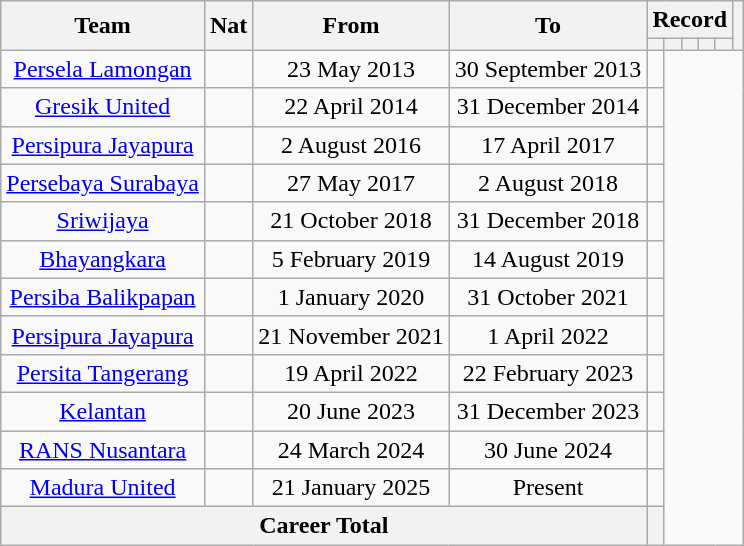<table class="wikitable" style="text-align:center">
<tr>
<th rowspan="2">Team</th>
<th rowspan="2">Nat</th>
<th rowspan="2">From</th>
<th rowspan="2">To</th>
<th colspan="5">Record</th>
<th rowspan="2"></th>
</tr>
<tr>
<th></th>
<th></th>
<th></th>
<th></th>
<th></th>
</tr>
<tr>
<td><a href='#'>Persela Lamongan</a></td>
<td></td>
<td>23 May 2013</td>
<td>30 September 2013<br></td>
<td></td>
</tr>
<tr>
<td><a href='#'>Gresik United</a></td>
<td></td>
<td>22 April 2014</td>
<td>31 December 2014<br></td>
<td></td>
</tr>
<tr>
<td><a href='#'>Persipura Jayapura</a></td>
<td></td>
<td>2 August 2016</td>
<td>17 April 2017<br></td>
<td></td>
</tr>
<tr>
<td><a href='#'>Persebaya Surabaya</a></td>
<td></td>
<td>27 May 2017</td>
<td>2 August 2018<br></td>
<td></td>
</tr>
<tr>
<td><a href='#'>Sriwijaya</a></td>
<td></td>
<td>21 October 2018</td>
<td>31 December 2018<br></td>
<td></td>
</tr>
<tr>
<td><a href='#'>Bhayangkara</a></td>
<td></td>
<td>5 February 2019</td>
<td>14 August 2019<br></td>
<td></td>
</tr>
<tr>
<td><a href='#'>Persiba Balikpapan</a></td>
<td></td>
<td>1 January 2020</td>
<td>31 October 2021<br></td>
<td></td>
</tr>
<tr>
<td><a href='#'>Persipura Jayapura</a></td>
<td></td>
<td>21 November 2021</td>
<td>1 April 2022<br></td>
<td></td>
</tr>
<tr>
<td><a href='#'>Persita Tangerang</a></td>
<td></td>
<td>19 April 2022</td>
<td>22 February 2023<br></td>
<td></td>
</tr>
<tr>
<td><a href='#'>Kelantan</a></td>
<td></td>
<td>20 June 2023</td>
<td>31 December 2023<br></td>
<td></td>
</tr>
<tr>
<td><a href='#'>RANS Nusantara</a></td>
<td></td>
<td>24 March 2024</td>
<td>30 June 2024<br></td>
<td></td>
</tr>
<tr>
<td><a href='#'>Madura United</a></td>
<td></td>
<td>21 January 2025</td>
<td>Present<br></td>
<td></td>
</tr>
<tr>
<th colspan="4">Career Total<br></th>
<th></th>
</tr>
</table>
